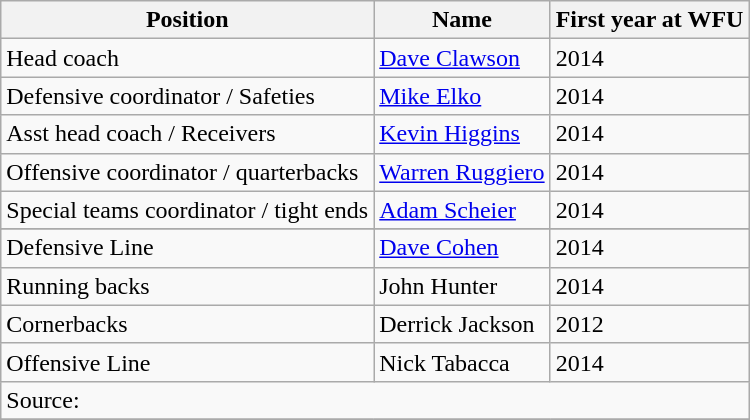<table class="wikitable">
<tr>
<th><strong>Position</strong></th>
<th><strong>Name</strong></th>
<th><strong>First year at WFU</strong></th>
</tr>
<tr>
<td>Head coach</td>
<td><a href='#'>Dave Clawson</a></td>
<td>2014</td>
</tr>
<tr>
<td>Defensive coordinator / Safeties</td>
<td><a href='#'>Mike Elko</a></td>
<td>2014</td>
</tr>
<tr>
<td>Asst head coach / Receivers</td>
<td><a href='#'>Kevin Higgins</a></td>
<td>2014</td>
</tr>
<tr>
<td>Offensive coordinator / quarterbacks</td>
<td><a href='#'>Warren Ruggiero</a></td>
<td>2014</td>
</tr>
<tr>
<td>Special teams coordinator / tight ends</td>
<td><a href='#'>Adam Scheier</a></td>
<td>2014</td>
</tr>
<tr>
</tr>
<tr>
<td>Defensive Line</td>
<td><a href='#'>Dave Cohen</a></td>
<td>2014</td>
</tr>
<tr>
<td>Running backs</td>
<td>John Hunter</td>
<td>2014</td>
</tr>
<tr>
<td>Cornerbacks</td>
<td>Derrick Jackson</td>
<td>2012</td>
</tr>
<tr>
<td>Offensive Line</td>
<td>Nick Tabacca</td>
<td>2014</td>
</tr>
<tr>
<td colspan=4>Source:</td>
</tr>
<tr>
</tr>
</table>
